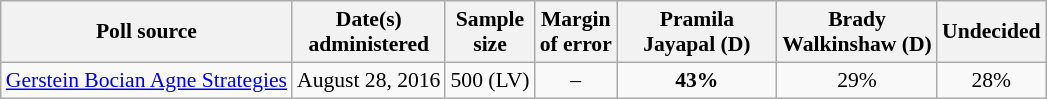<table class="wikitable" style="font-size:90%;text-align:center;">
<tr>
<th>Poll source</th>
<th>Date(s)<br>administered</th>
<th>Sample<br>size</th>
<th>Margin<br>of error</th>
<th style="width:100px;">Pramila<br>Jayapal (D)</th>
<th style="width:100px;">Brady<br>Walkinshaw (D)</th>
<th>Undecided</th>
</tr>
<tr>
<td style="text-align:left;"><a href='#'>Gerstein Bocian Agne Strategies</a></td>
<td>August 28, 2016</td>
<td>500 (LV)</td>
<td>–</td>
<td><strong>43%</strong></td>
<td>29%</td>
<td>28%</td>
</tr>
</table>
